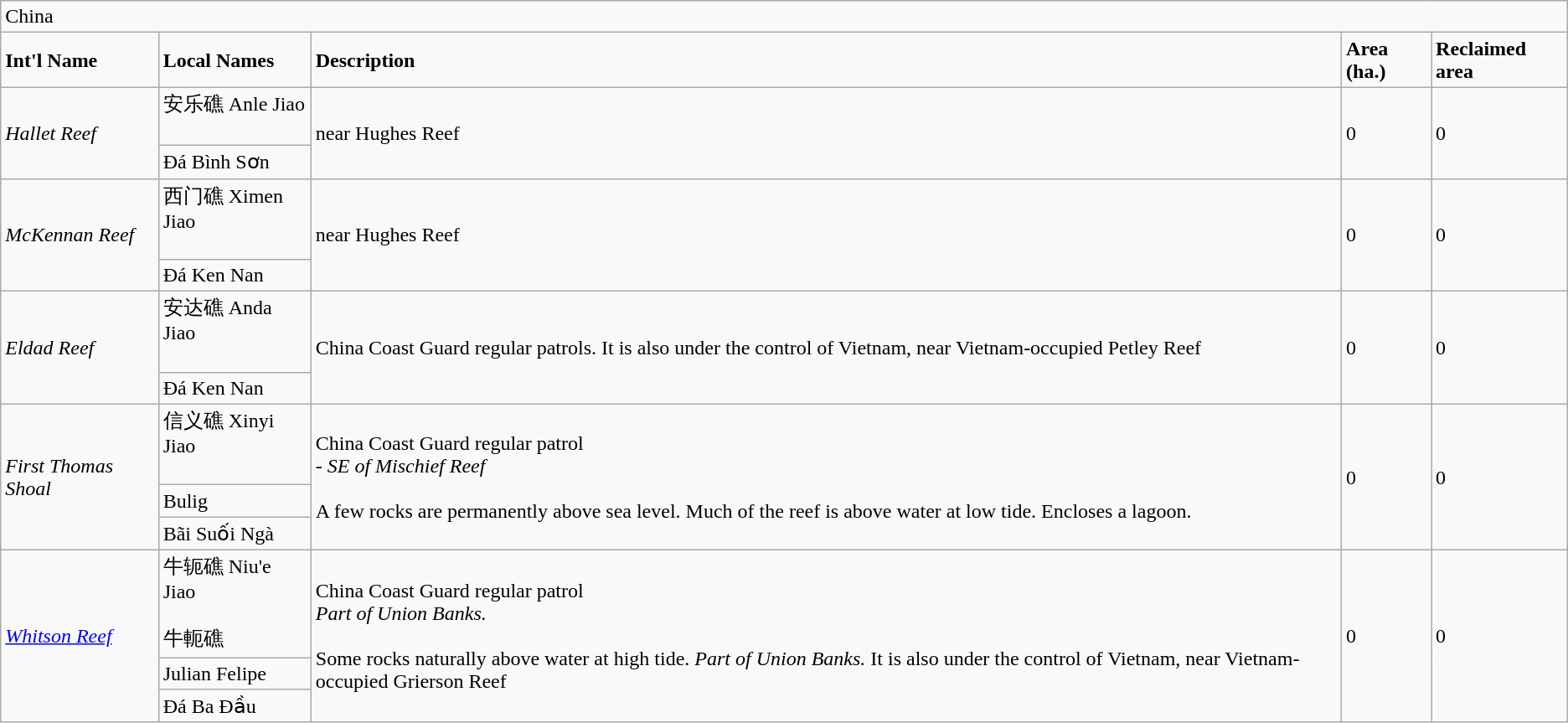<table class="wikitable">
<tr>
<td colspan="5">China</td>
</tr>
<tr>
<td><strong>Int'l Name</strong></td>
<td><strong>Local Names</strong></td>
<td><strong>Description</strong></td>
<td><strong>Area (ha.)</strong></td>
<td><strong>Reclaimed area</strong></td>
</tr>
<tr>
<td rowspan="2"><em>Hallet Reef</em></td>
<td> 安乐礁 Anle Jiao<br><br></td>
<td rowspan="2">near  Hughes Reef</td>
<td rowspan="2">0</td>
<td rowspan="2">0</td>
</tr>
<tr>
<td> Đá Bình Sơn</td>
</tr>
<tr>
<td rowspan="2"><em>McKennan Reef</em></td>
<td> 西门礁 Ximen Jiao<br><br></td>
<td rowspan="2">near  Hughes Reef</td>
<td rowspan="2">0</td>
<td rowspan="2">0</td>
</tr>
<tr>
<td> Đá Ken Nan</td>
</tr>
<tr>
<td rowspan="2"><em>Eldad Reef</em></td>
<td> 安达礁 Anda Jiao<br><br></td>
<td rowspan="2"> China Coast Guard regular patrols. It is also under the control of Vietnam, near Vietnam-occupied Petley Reef</td>
<td rowspan="2">0</td>
<td rowspan="2">0</td>
</tr>
<tr>
<td> Đá Ken Nan</td>
</tr>
<tr>
<td rowspan="3"><em>First Thomas Shoal</em></td>
<td> 信义礁 Xinyi Jiao<br><br></td>
<td rowspan="3"> China Coast Guard regular patrol<br>  - <em>SE of Mischief Reef</em><br><br>A few rocks are permanently above sea level. Much of the reef is above water at low tide. Encloses a lagoon.</td>
<td rowspan="3">0</td>
<td rowspan="3">0</td>
</tr>
<tr>
<td> Bulig</td>
</tr>
<tr>
<td> Bãi Suối Ngà</td>
</tr>
<tr>
<td rowspan="3"><em><a href='#'>Whitson Reef</a></em></td>
<td> 牛轭礁 Niu'e Jiao <br><br> 牛軛礁</td>
<td rowspan="3"> China Coast Guard regular patrol<br> <em>Part of Union Banks.</em><br><br>Some rocks naturally above water at high tide. <em>Part of Union Banks.</em> It is also under the control of Vietnam, near Vietnam-occupied Grierson Reef</td>
<td rowspan="3">0</td>
<td rowspan="3">0</td>
</tr>
<tr>
<td> Julian Felipe</td>
</tr>
<tr>
<td> Đá Ba Đầu</td>
</tr>
</table>
